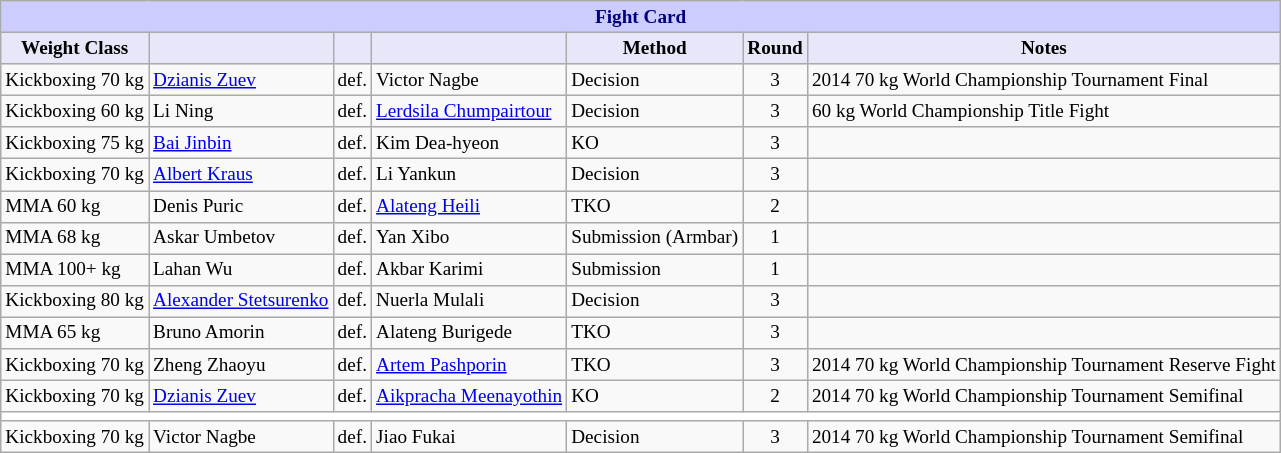<table class="wikitable" style="font-size: 80%;">
<tr>
<th colspan="8" style="background-color: #ccf; color: #000080; text-align: center;"><strong>Fight Card</strong></th>
</tr>
<tr>
<th colspan="1" style="background-color: #E6E8FA; color: #000000; text-align: center;">Weight Class</th>
<th colspan="1" style="background-color: #E6E8FA; color: #000000; text-align: center;"></th>
<th colspan="1" style="background-color: #E6E8FA; color: #000000; text-align: center;"></th>
<th colspan="1" style="background-color: #E6E8FA; color: #000000; text-align: center;"></th>
<th colspan="1" style="background-color: #E6E8FA; color: #000000; text-align: center;">Method</th>
<th colspan="1" style="background-color: #E6E8FA; color: #000000; text-align: center;">Round</th>
<th colspan="1" style="background-color: #E6E8FA; color: #000000; text-align: center;">Notes</th>
</tr>
<tr>
<td>Kickboxing 70 kg</td>
<td> <a href='#'>Dzianis Zuev</a></td>
<td align=center>def.</td>
<td> Victor Nagbe</td>
<td>Decision</td>
<td align=center>3</td>
<td>2014 70 kg World Championship Tournament Final</td>
</tr>
<tr>
<td>Kickboxing 60 kg</td>
<td> Li Ning</td>
<td align=center>def.</td>
<td> <a href='#'>Lerdsila Chumpairtour</a></td>
<td>Decision</td>
<td align=center>3</td>
<td>60 kg World Championship Title Fight</td>
</tr>
<tr>
<td>Kickboxing 75 kg</td>
<td> <a href='#'>Bai Jinbin</a></td>
<td align=center>def.</td>
<td> Kim Dea-hyeon</td>
<td>KO</td>
<td align=center>3</td>
<td></td>
</tr>
<tr>
<td>Kickboxing 70 kg</td>
<td> <a href='#'>Albert Kraus</a></td>
<td align=center>def.</td>
<td> Li Yankun</td>
<td>Decision</td>
<td align=center>3</td>
<td></td>
</tr>
<tr>
<td>MMA 60 kg</td>
<td> Denis Puric</td>
<td align=center>def.</td>
<td> <a href='#'>Alateng Heili</a></td>
<td>TKO</td>
<td align=center>2</td>
<td></td>
</tr>
<tr>
<td>MMA 68 kg</td>
<td> Askar Umbetov</td>
<td align=center>def.</td>
<td> Yan Xibo</td>
<td>Submission (Armbar)</td>
<td align=center>1</td>
<td></td>
</tr>
<tr>
<td>MMA 100+ kg</td>
<td> Lahan Wu</td>
<td align=center>def.</td>
<td> Akbar Karimi</td>
<td>Submission</td>
<td align=center>1</td>
<td></td>
</tr>
<tr>
<td>Kickboxing 80 kg</td>
<td> <a href='#'>Alexander Stetsurenko</a></td>
<td align=center>def.</td>
<td> Nuerla Mulali</td>
<td>Decision</td>
<td align=center>3</td>
<td></td>
</tr>
<tr>
<td>MMA 65 kg</td>
<td> Bruno Amorin</td>
<td align=center>def.</td>
<td> Alateng Burigede</td>
<td>TKO</td>
<td align=center>3</td>
<td></td>
</tr>
<tr>
<td>Kickboxing 70 kg</td>
<td> Zheng Zhaoyu</td>
<td align=center>def.</td>
<td> <a href='#'>Artem Pashporin</a></td>
<td>TKO</td>
<td align=center>3</td>
<td>2014 70 kg World Championship Tournament Reserve Fight</td>
</tr>
<tr>
<td>Kickboxing 70 kg</td>
<td> <a href='#'>Dzianis Zuev</a></td>
<td align=center>def.</td>
<td> <a href='#'>Aikpracha Meenayothin</a></td>
<td>KO</td>
<td align=center>2</td>
<td>2014 70 kg World Championship Tournament Semifinal</td>
</tr>
<tr>
<th style=background:white colspan=9></th>
</tr>
<tr>
<td>Kickboxing 70 kg</td>
<td> Victor Nagbe</td>
<td align=center>def.</td>
<td> Jiao Fukai</td>
<td>Decision</td>
<td align=center>3</td>
<td>2014 70 kg World Championship Tournament Semifinal</td>
</tr>
</table>
